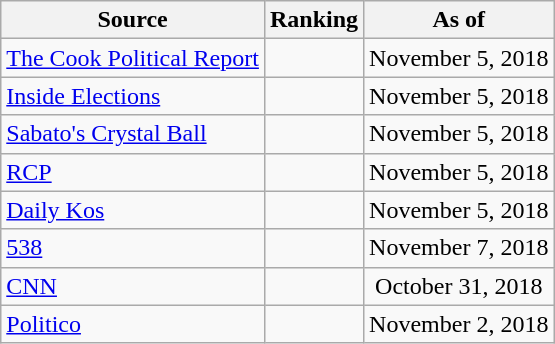<table class="wikitable" style="text-align:center">
<tr>
<th>Source</th>
<th>Ranking</th>
<th>As of</th>
</tr>
<tr>
<td align=left><a href='#'>The Cook Political Report</a></td>
<td></td>
<td>November 5, 2018</td>
</tr>
<tr>
<td align=left><a href='#'>Inside Elections</a></td>
<td></td>
<td>November 5, 2018</td>
</tr>
<tr>
<td align=left><a href='#'>Sabato's Crystal Ball</a></td>
<td></td>
<td>November 5, 2018</td>
</tr>
<tr>
<td align="left"><a href='#'>RCP</a></td>
<td></td>
<td>November 5, 2018</td>
</tr>
<tr>
<td align="left"><a href='#'>Daily Kos</a></td>
<td></td>
<td>November 5, 2018</td>
</tr>
<tr>
<td align="left"><a href='#'>538</a></td>
<td></td>
<td>November 7, 2018</td>
</tr>
<tr>
<td align="left"><a href='#'>CNN</a></td>
<td></td>
<td>October 31, 2018</td>
</tr>
<tr>
<td align="left"><a href='#'>Politico</a></td>
<td></td>
<td>November 2, 2018</td>
</tr>
</table>
